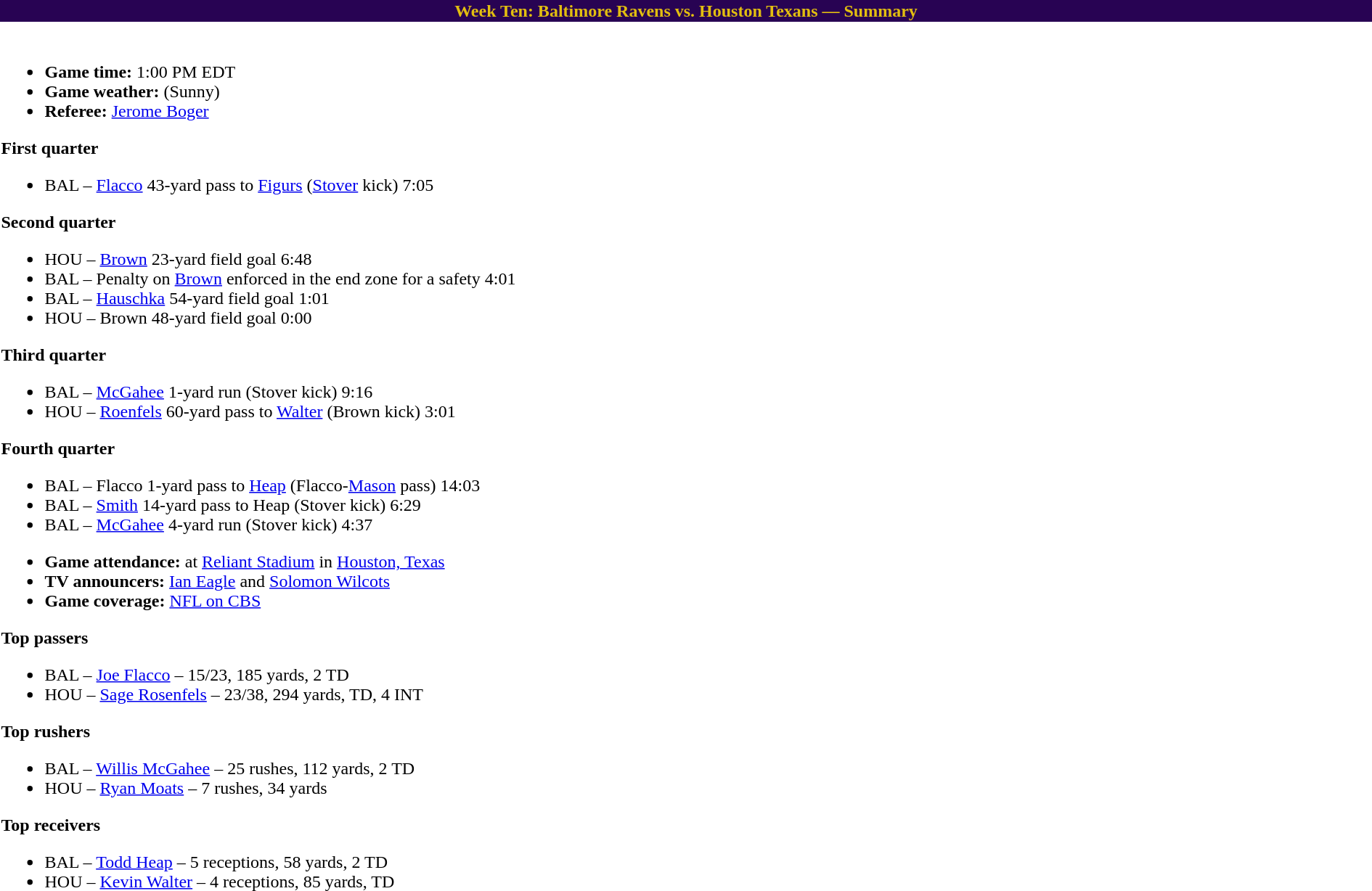<table class="toccolours collapsible collapsed" width=100% align="center">
<tr>
<th style="color:#E2BE10;background:#280353">Week Ten: Baltimore Ravens vs. Houston Texans — Summary</th>
</tr>
<tr>
<td><br>
<ul><li><strong>Game time:</strong> 1:00 PM EDT</li><li><strong>Game weather:</strong>  (Sunny)</li><li><strong>Referee:</strong> <a href='#'>Jerome Boger</a></li></ul><strong>First quarter</strong><ul><li>BAL – <a href='#'>Flacco</a> 43-yard pass to <a href='#'>Figurs</a> (<a href='#'>Stover</a> kick) 7:05</li></ul><strong>Second quarter</strong><ul><li>HOU – <a href='#'>Brown</a> 23-yard field goal 6:48</li><li>BAL – Penalty on <a href='#'>Brown</a> enforced in the end zone for a safety 4:01</li><li>BAL – <a href='#'>Hauschka</a> 54-yard field goal 1:01</li><li>HOU – Brown 48-yard field goal 0:00</li></ul><strong>Third quarter</strong><ul><li>BAL – <a href='#'>McGahee</a> 1-yard run (Stover kick) 9:16</li><li>HOU – <a href='#'>Roenfels</a> 60-yard pass to <a href='#'>Walter</a> (Brown kick) 3:01</li></ul><strong>Fourth quarter</strong><ul><li>BAL – Flacco 1-yard pass to <a href='#'>Heap</a> (Flacco-<a href='#'>Mason</a> pass) 14:03</li><li>BAL – <a href='#'>Smith</a> 14-yard pass to Heap (Stover kick) 6:29</li><li>BAL – <a href='#'>McGahee</a> 4-yard run (Stover kick) 4:37</li></ul><ul><li><strong>Game attendance:</strong> at <a href='#'>Reliant Stadium</a> in <a href='#'>Houston, Texas</a></li><li><strong>TV announcers:</strong> <a href='#'>Ian Eagle</a> and <a href='#'>Solomon Wilcots</a></li><li><strong>Game coverage:</strong> <a href='#'>NFL on CBS</a></li></ul><strong>Top passers</strong><ul><li>BAL – <a href='#'>Joe Flacco</a> – 15/23, 185 yards, 2 TD</li><li>HOU – <a href='#'>Sage Rosenfels</a> – 23/38, 294 yards, TD, 4 INT</li></ul><strong>Top rushers</strong><ul><li>BAL – <a href='#'>Willis McGahee</a> – 25 rushes, 112 yards, 2 TD</li><li>HOU – <a href='#'>Ryan Moats</a> – 7 rushes, 34 yards</li></ul><strong>Top receivers</strong><ul><li>BAL – <a href='#'>Todd Heap</a> – 5 receptions, 58 yards, 2 TD</li><li>HOU – <a href='#'>Kevin Walter</a> – 4 receptions, 85 yards, TD</li></ul></td>
</tr>
</table>
